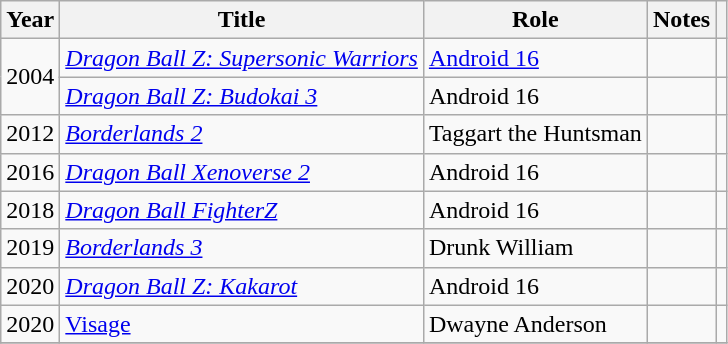<table class="wikitable sortable plainrowheaders">
<tr>
<th>Year</th>
<th>Title</th>
<th>Role</th>
<th class="unsortable">Notes</th>
<th class="unsortable"></th>
</tr>
<tr>
<td rowspan="2">2004</td>
<td><em><a href='#'>Dragon Ball Z: Supersonic Warriors</a></em></td>
<td><a href='#'>Android 16</a></td>
<td></td>
<td></td>
</tr>
<tr>
<td><em><a href='#'>Dragon Ball Z: Budokai 3</a></em></td>
<td>Android 16</td>
<td></td>
<td></td>
</tr>
<tr>
<td>2012</td>
<td><em><a href='#'>Borderlands 2</a></em></td>
<td>Taggart the Huntsman</td>
<td></td>
<td></td>
</tr>
<tr>
<td>2016</td>
<td><em><a href='#'>Dragon Ball Xenoverse 2</a></em></td>
<td>Android 16</td>
<td></td>
<td></td>
</tr>
<tr>
<td>2018</td>
<td><em><a href='#'>Dragon Ball FighterZ</a></em></td>
<td>Android 16</td>
<td></td>
<td></td>
</tr>
<tr>
<td>2019</td>
<td><em><a href='#'>Borderlands 3</a></em></td>
<td>Drunk William</td>
<td></td>
<td></td>
</tr>
<tr>
<td>2020</td>
<td><em><a href='#'>Dragon Ball Z: Kakarot</a></em></td>
<td>Android 16</td>
<td></td>
<td></td>
</tr>
<tr>
<td>2020</td>
<td><a href='#'>Visage</a></td>
<td>Dwayne Anderson</td>
<td></td>
<td></td>
</tr>
<tr>
</tr>
</table>
